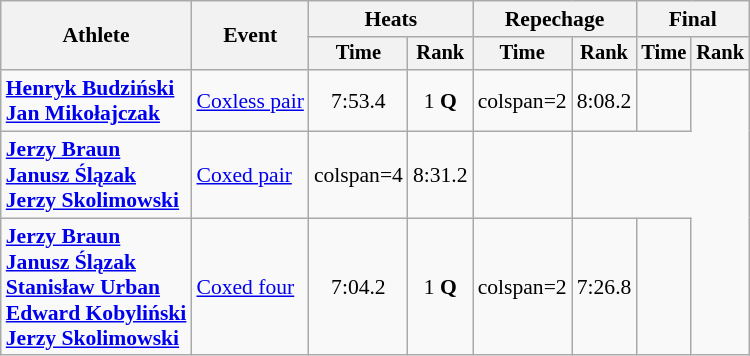<table class="wikitable" style="font-size:90%">
<tr>
<th rowspan="2">Athlete</th>
<th rowspan="2">Event</th>
<th colspan="2">Heats</th>
<th colspan="2">Repechage</th>
<th colspan="2">Final</th>
</tr>
<tr style="font-size:95%">
<th>Time</th>
<th>Rank</th>
<th>Time</th>
<th>Rank</th>
<th>Time</th>
<th>Rank</th>
</tr>
<tr align=center>
<td align=left><strong><a href='#'>Henryk Budziński</a><br><a href='#'>Jan Mikołajczak</a></strong></td>
<td align=left><a href='#'>Coxless pair</a></td>
<td>7:53.4</td>
<td>1 <strong>Q</strong></td>
<td>colspan=2 </td>
<td>8:08.2</td>
<td></td>
</tr>
<tr align=center>
<td align=left><strong><a href='#'>Jerzy Braun</a><br><a href='#'>Janusz Ślązak</a><br><a href='#'>Jerzy Skolimowski</a></strong></td>
<td align=left><a href='#'>Coxed pair</a></td>
<td>colspan=4 </td>
<td>8:31.2</td>
<td></td>
</tr>
<tr align=center>
<td align=left><strong><a href='#'>Jerzy Braun</a><br><a href='#'>Janusz Ślązak</a><br><a href='#'>Stanisław Urban</a><br><a href='#'>Edward Kobyliński</a><br><a href='#'>Jerzy Skolimowski</a></strong></td>
<td align=left><a href='#'>Coxed four</a></td>
<td>7:04.2</td>
<td>1 <strong>Q</strong></td>
<td>colspan=2 </td>
<td>7:26.8</td>
<td></td>
</tr>
</table>
